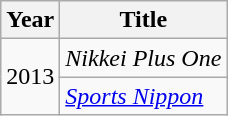<table class="wikitable">
<tr>
<th>Year</th>
<th>Title</th>
</tr>
<tr>
<td rowspan="2">2013</td>
<td><em>Nikkei Plus One</em></td>
</tr>
<tr>
<td><em><a href='#'>Sports Nippon</a></em></td>
</tr>
</table>
